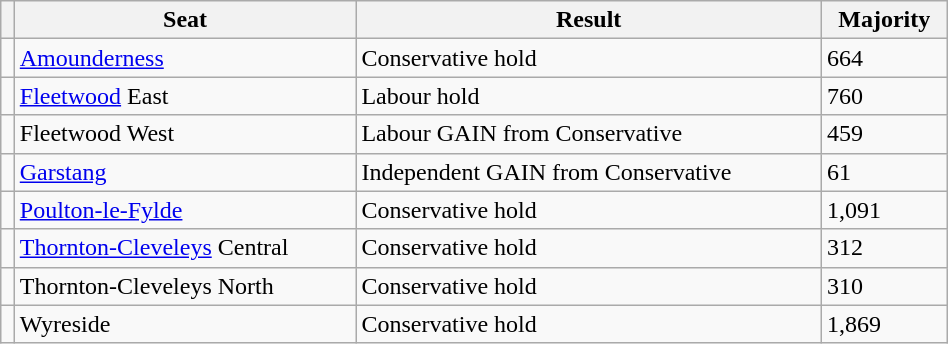<table class="wikitable" style="right; width:50%">
<tr>
<th></th>
<th>Seat</th>
<th>Result</th>
<th>Majority</th>
</tr>
<tr>
<td></td>
<td><a href='#'>Amounderness</a></td>
<td>Conservative hold</td>
<td>664</td>
</tr>
<tr>
<td></td>
<td><a href='#'>Fleetwood</a> East</td>
<td>Labour hold</td>
<td>760</td>
</tr>
<tr>
<td></td>
<td>Fleetwood West</td>
<td>Labour GAIN from Conservative</td>
<td>459</td>
</tr>
<tr>
<td></td>
<td><a href='#'>Garstang</a></td>
<td>Independent GAIN from Conservative</td>
<td>61</td>
</tr>
<tr>
<td></td>
<td><a href='#'>Poulton-le-Fylde</a></td>
<td>Conservative hold</td>
<td>1,091</td>
</tr>
<tr>
<td></td>
<td><a href='#'>Thornton-Cleveleys</a> Central</td>
<td>Conservative hold</td>
<td>312</td>
</tr>
<tr>
<td></td>
<td>Thornton-Cleveleys North</td>
<td>Conservative hold</td>
<td>310</td>
</tr>
<tr>
<td></td>
<td>Wyreside</td>
<td>Conservative hold</td>
<td>1,869</td>
</tr>
</table>
